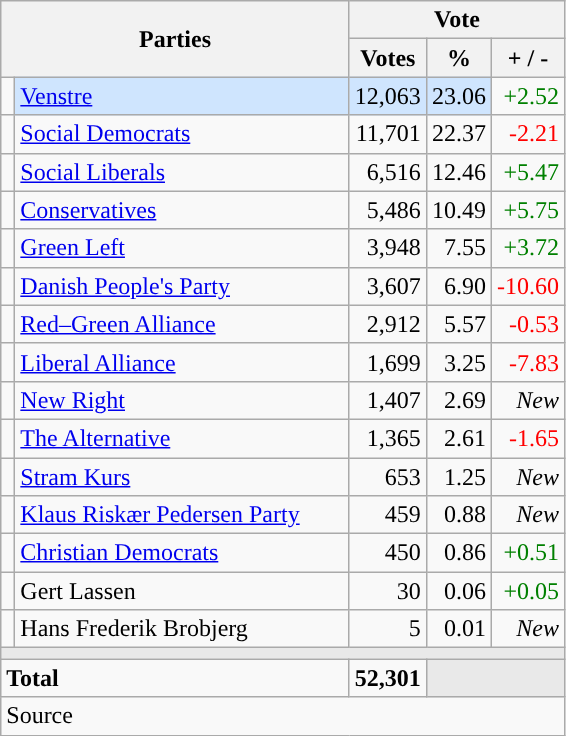<table class="wikitable" style="text-align:right;">
<tr>
<th style="text-align:centre;" rowspan="2" colspan="2" width="225">Parties</th>
<th colspan="3">Vote</th>
</tr>
<tr>
<th width="15">Votes</th>
<th width="15">%</th>
<th width="15">+ / -</th>
</tr>
<tr>
<td width="2" style="color:inherit;background:"></td>
<td bgcolor=#cfe5fe  align="left"><a href='#'>Venstre</a></td>
<td bgcolor=#cfe5fe>12,063</td>
<td bgcolor=#cfe5fe>23.06</td>
<td style=color:green;>+2.52</td>
</tr>
<tr>
<td width="2" style="color:inherit;background:"></td>
<td align="left"><a href='#'>Social Democrats</a></td>
<td>11,701</td>
<td>22.37</td>
<td style=color:red;>-2.21</td>
</tr>
<tr>
<td width="2" style="color:inherit;background:"></td>
<td align="left"><a href='#'>Social Liberals</a></td>
<td>6,516</td>
<td>12.46</td>
<td style=color:green;>+5.47</td>
</tr>
<tr>
<td width="2" style="color:inherit;background:"></td>
<td align="left"><a href='#'>Conservatives</a></td>
<td>5,486</td>
<td>10.49</td>
<td style=color:green;>+5.75</td>
</tr>
<tr>
<td width="2" style="color:inherit;background:"></td>
<td align="left"><a href='#'>Green Left</a></td>
<td>3,948</td>
<td>7.55</td>
<td style=color:green;>+3.72</td>
</tr>
<tr>
<td width="2" style="color:inherit;background:"></td>
<td align="left"><a href='#'>Danish People's Party</a></td>
<td>3,607</td>
<td>6.90</td>
<td style=color:red;>-10.60</td>
</tr>
<tr>
<td width="2" style="color:inherit;background:"></td>
<td align="left"><a href='#'>Red–Green Alliance</a></td>
<td>2,912</td>
<td>5.57</td>
<td style=color:red;>-0.53</td>
</tr>
<tr>
<td width="2" style="color:inherit;background:"></td>
<td align="left"><a href='#'>Liberal Alliance</a></td>
<td>1,699</td>
<td>3.25</td>
<td style=color:red;>-7.83</td>
</tr>
<tr>
<td width="2" style="color:inherit;background:"></td>
<td align="left"><a href='#'>New Right</a></td>
<td>1,407</td>
<td>2.69</td>
<td><em>New</em></td>
</tr>
<tr>
<td width="2" style="color:inherit;background:"></td>
<td align="left"><a href='#'>The Alternative</a></td>
<td>1,365</td>
<td>2.61</td>
<td style=color:red;>-1.65</td>
</tr>
<tr>
<td width="2" style="color:inherit;background:"></td>
<td align="left"><a href='#'>Stram Kurs</a></td>
<td>653</td>
<td>1.25</td>
<td><em>New</em></td>
</tr>
<tr>
<td width="2" style="color:inherit;background:"></td>
<td align="left"><a href='#'>Klaus Riskær Pedersen Party</a></td>
<td>459</td>
<td>0.88</td>
<td><em>New</em></td>
</tr>
<tr>
<td width="2" style="color:inherit;background:"></td>
<td align="left"><a href='#'>Christian Democrats</a></td>
<td>450</td>
<td>0.86</td>
<td style=color:green;>+0.51</td>
</tr>
<tr>
<td width="2" style="color:inherit;background:"></td>
<td align="left">Gert Lassen</td>
<td>30</td>
<td>0.06</td>
<td style=color:green;>+0.05</td>
</tr>
<tr>
<td width="2" style="color:inherit;background:"></td>
<td align="left">Hans Frederik Brobjerg</td>
<td>5</td>
<td>0.01</td>
<td><em>New</em></td>
</tr>
<tr>
<td colspan="7" bgcolor="#E9E9E9"></td>
</tr>
<tr>
<td align="left" colspan="2"><strong>Total</strong></td>
<td><strong>52,301</strong></td>
<td bgcolor="#E9E9E9" colspan="2"></td>
</tr>
<tr>
<td align="left" colspan="6">Source</td>
</tr>
</table>
